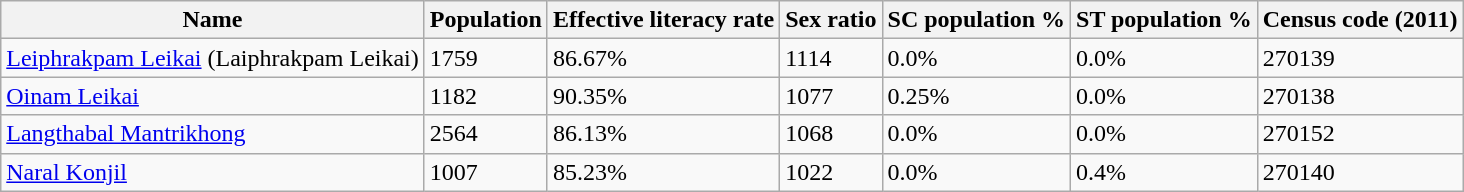<table class="wikitable sortable">
<tr>
<th>Name</th>
<th>Population</th>
<th>Effective literacy rate</th>
<th>Sex ratio</th>
<th>SC population %</th>
<th>ST population %</th>
<th>Census code (2011)</th>
</tr>
<tr>
<td><a href='#'>Leiphrakpam Leikai</a> (Laiphrakpam Leikai)</td>
<td>1759</td>
<td>86.67%</td>
<td>1114</td>
<td>0.0%</td>
<td>0.0%</td>
<td>270139</td>
</tr>
<tr>
<td><a href='#'>Oinam Leikai</a></td>
<td>1182</td>
<td>90.35%</td>
<td>1077</td>
<td>0.25%</td>
<td>0.0%</td>
<td>270138</td>
</tr>
<tr>
<td><a href='#'>Langthabal Mantrikhong</a></td>
<td>2564</td>
<td>86.13%</td>
<td>1068</td>
<td>0.0%</td>
<td>0.0%</td>
<td>270152</td>
</tr>
<tr>
<td><a href='#'>Naral Konjil</a></td>
<td>1007</td>
<td>85.23%</td>
<td>1022</td>
<td>0.0%</td>
<td>0.4%</td>
<td>270140</td>
</tr>
</table>
